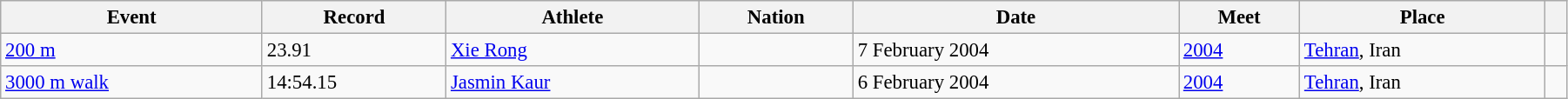<table class="wikitable" style="font-size:95%; width: 95%;">
<tr>
<th>Event</th>
<th>Record</th>
<th>Athlete</th>
<th>Nation</th>
<th>Date</th>
<th>Meet</th>
<th>Place</th>
<th></th>
</tr>
<tr>
<td><a href='#'>200 m</a></td>
<td>23.91</td>
<td><a href='#'>Xie Rong</a></td>
<td></td>
<td>7 February 2004</td>
<td><a href='#'>2004</a></td>
<td><a href='#'>Tehran</a>, Iran</td>
<td></td>
</tr>
<tr>
<td><a href='#'>3000 m walk</a></td>
<td>14:54.15</td>
<td><a href='#'>Jasmin Kaur</a></td>
<td></td>
<td>6 February 2004</td>
<td><a href='#'>2004</a></td>
<td><a href='#'>Tehran</a>, Iran</td>
<td></td>
</tr>
</table>
